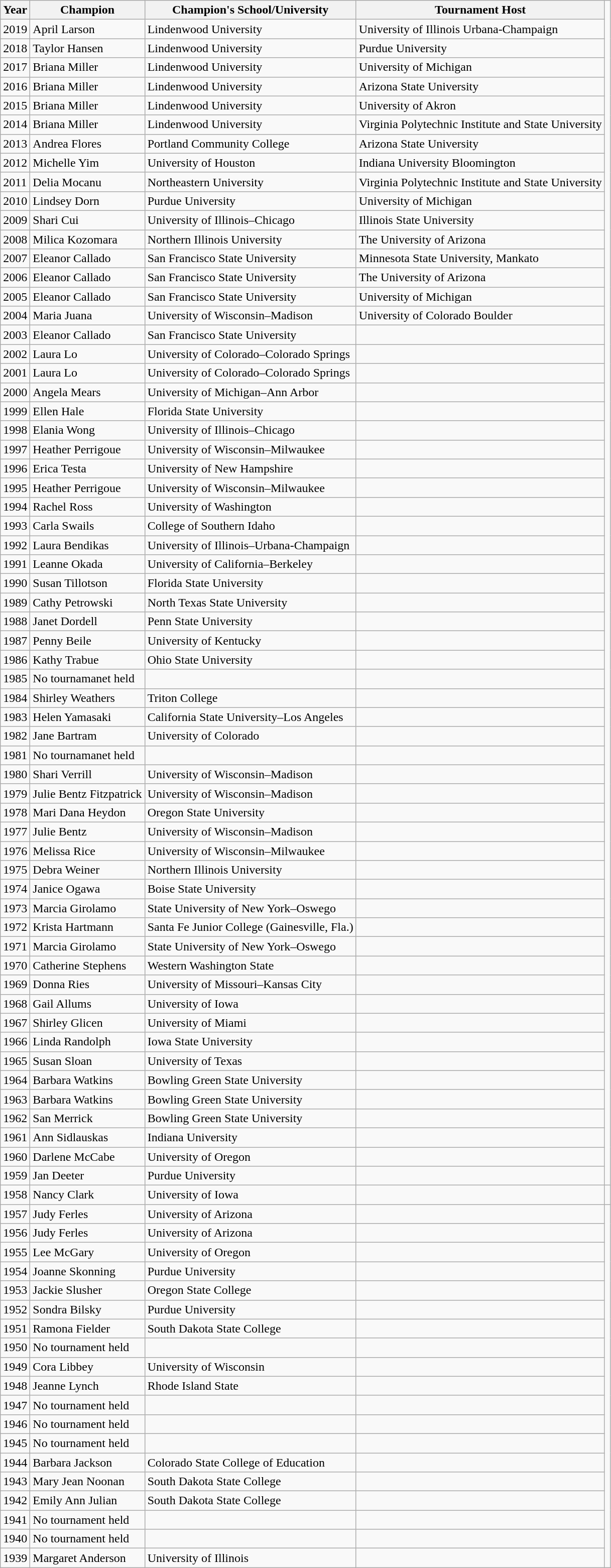<table class="wikitable">
<tr>
<th>Year</th>
<th>Champion</th>
<th>Champion's School/University</th>
<th>Tournament Host</th>
</tr>
<tr>
<td>2019</td>
<td>April Larson</td>
<td>Lindenwood University</td>
<td>University of Illinois Urbana-Champaign</td>
</tr>
<tr>
<td>2018</td>
<td>Taylor Hansen</td>
<td>Lindenwood University</td>
<td>Purdue University</td>
</tr>
<tr>
<td>2017</td>
<td>Briana Miller</td>
<td>Lindenwood University</td>
<td>University of Michigan</td>
</tr>
<tr>
<td>2016</td>
<td>Briana Miller</td>
<td>Lindenwood University</td>
<td>Arizona State University</td>
</tr>
<tr>
<td>2015</td>
<td>Briana Miller</td>
<td>Lindenwood University</td>
<td>University of Akron</td>
</tr>
<tr>
<td colspan="1">2014</td>
<td colspan="1">Briana Miller</td>
<td colspan="1">Lindenwood University</td>
<td>Virginia Polytechnic Institute and State University</td>
</tr>
<tr>
<td colspan="1">2013</td>
<td colspan="1">Andrea Flores</td>
<td colspan="1">Portland Community College</td>
<td>Arizona State University</td>
</tr>
<tr>
<td colspan="1">2012</td>
<td colspan="1">Michelle Yim</td>
<td colspan="1">University of Houston</td>
<td>Indiana University Bloomington</td>
</tr>
<tr>
<td colspan="1">2011</td>
<td colspan="1">Delia Mocanu</td>
<td colspan="1">Northeastern University</td>
<td>Virginia Polytechnic Institute and State University</td>
</tr>
<tr>
<td>2010</td>
<td>Lindsey Dorn</td>
<td>Purdue University</td>
<td>University of Michigan</td>
</tr>
<tr>
<td>2009</td>
<td>Shari Cui</td>
<td>University of Illinois–Chicago</td>
<td>Illinois State University</td>
</tr>
<tr>
<td>2008</td>
<td>Milica Kozomara</td>
<td>Northern Illinois University</td>
<td>The University of Arizona </td>
</tr>
<tr>
<td>2007</td>
<td>Eleanor Callado</td>
<td>San Francisco State University</td>
<td>Minnesota State University, Mankato </td>
</tr>
<tr>
<td>2006</td>
<td>Eleanor Callado</td>
<td>San Francisco State University</td>
<td>The University of Arizona </td>
</tr>
<tr>
<td>2005</td>
<td>Eleanor Callado</td>
<td>San Francisco State University</td>
<td>University of Michigan </td>
</tr>
<tr>
<td>2004</td>
<td>Maria Juana</td>
<td>University of Wisconsin–Madison</td>
<td>University of Colorado Boulder </td>
</tr>
<tr>
<td>2003</td>
<td>Eleanor Callado</td>
<td>San Francisco State University</td>
<td></td>
</tr>
<tr>
<td>2002</td>
<td>Laura Lo</td>
<td>University of Colorado–Colorado Springs</td>
<td></td>
</tr>
<tr>
<td>2001</td>
<td>Laura Lo</td>
<td>University of Colorado–Colorado Springs</td>
<td></td>
</tr>
<tr>
<td>2000</td>
<td>Angela Mears</td>
<td>University of Michigan–Ann Arbor</td>
<td></td>
</tr>
<tr>
<td>1999</td>
<td>Ellen Hale</td>
<td>Florida State University</td>
<td></td>
</tr>
<tr>
<td>1998</td>
<td>Elania Wong</td>
<td>University of Illinois–Chicago</td>
<td></td>
</tr>
<tr>
<td>1997</td>
<td>Heather Perrigoue</td>
<td>University of Wisconsin–Milwaukee</td>
<td></td>
</tr>
<tr>
<td>1996</td>
<td>Erica Testa</td>
<td>University of New Hampshire  </td>
<td></td>
</tr>
<tr>
<td>1995</td>
<td>Heather Perrigoue</td>
<td>University of Wisconsin–Milwaukee</td>
<td></td>
</tr>
<tr>
<td>1994</td>
<td>Rachel Ross</td>
<td>University of Washington</td>
<td></td>
</tr>
<tr>
<td>1993</td>
<td>Carla Swails</td>
<td>College of Southern Idaho</td>
<td></td>
</tr>
<tr>
<td>1992</td>
<td>Laura Bendikas</td>
<td>University of Illinois–Urbana-Champaign</td>
<td></td>
</tr>
<tr>
<td>1991</td>
<td>Leanne Okada</td>
<td>University of California–Berkeley</td>
<td></td>
</tr>
<tr>
<td>1990</td>
<td>Susan Tillotson</td>
<td>Florida State University</td>
<td></td>
</tr>
<tr>
<td>1989</td>
<td>Cathy Petrowski</td>
<td>North Texas State University</td>
<td></td>
</tr>
<tr>
<td>1988</td>
<td>Janet Dordell</td>
<td>Penn State University</td>
<td></td>
</tr>
<tr>
<td>1987</td>
<td>Penny Beile</td>
<td>University of Kentucky</td>
<td></td>
</tr>
<tr>
<td>1986</td>
<td>Kathy Trabue</td>
<td>Ohio State University</td>
<td></td>
</tr>
<tr>
<td>1985</td>
<td>No tournamanet held</td>
<td></td>
<td></td>
</tr>
<tr>
<td>1984</td>
<td>Shirley Weathers</td>
<td>Triton College</td>
<td></td>
</tr>
<tr>
<td>1983</td>
<td>Helen Yamasaki</td>
<td>California State University–Los Angeles</td>
<td></td>
</tr>
<tr>
<td>1982</td>
<td>Jane Bartram</td>
<td>University of Colorado</td>
<td></td>
</tr>
<tr>
<td>1981</td>
<td>No tournamanet held</td>
<td></td>
<td></td>
</tr>
<tr>
<td>1980</td>
<td>Shari Verrill</td>
<td>University of Wisconsin–Madison</td>
<td></td>
</tr>
<tr>
<td>1979</td>
<td>Julie Bentz Fitzpatrick</td>
<td>University of Wisconsin–Madison</td>
<td></td>
</tr>
<tr>
<td>1978</td>
<td>Mari Dana Heydon</td>
<td>Oregon State University</td>
<td></td>
</tr>
<tr>
<td>1977</td>
<td>Julie Bentz</td>
<td>University of Wisconsin–Madison</td>
<td></td>
</tr>
<tr>
<td>1976</td>
<td>Melissa Rice</td>
<td>University of Wisconsin–Milwaukee</td>
<td></td>
</tr>
<tr>
<td>1975</td>
<td>Debra Weiner</td>
<td>Northern Illinois University</td>
<td></td>
</tr>
<tr>
<td>1974</td>
<td>Janice Ogawa</td>
<td>Boise State University</td>
<td></td>
</tr>
<tr>
<td>1973</td>
<td>Marcia Girolamo</td>
<td>State University of New York–Oswego</td>
<td></td>
</tr>
<tr>
<td>1972</td>
<td>Krista Hartmann</td>
<td>Santa Fe Junior College (Gainesville, Fla.)</td>
<td></td>
</tr>
<tr>
<td>1971</td>
<td>Marcia Girolamo</td>
<td>State University of New York–Oswego</td>
<td></td>
</tr>
<tr>
<td>1970</td>
<td>Catherine Stephens</td>
<td>Western Washington State</td>
<td></td>
</tr>
<tr>
<td>1969</td>
<td>Donna Ries</td>
<td>University of Missouri–Kansas City</td>
<td></td>
</tr>
<tr>
<td>1968</td>
<td>Gail Allums</td>
<td>University of Iowa</td>
<td></td>
</tr>
<tr>
<td>1967</td>
<td>Shirley Glicen</td>
<td>University of Miami</td>
<td></td>
</tr>
<tr>
<td>1966</td>
<td>Linda Randolph</td>
<td>Iowa State University</td>
<td></td>
</tr>
<tr>
<td>1965</td>
<td>Susan Sloan</td>
<td>University of Texas</td>
<td></td>
</tr>
<tr>
<td>1964</td>
<td>Barbara Watkins</td>
<td>Bowling Green State University</td>
<td></td>
</tr>
<tr>
<td>1963</td>
<td>Barbara Watkins</td>
<td>Bowling Green State University</td>
<td></td>
</tr>
<tr>
<td>1962</td>
<td>San Merrick</td>
<td>Bowling Green State University</td>
<td></td>
</tr>
<tr>
<td>1961</td>
<td>Ann Sidlauskas</td>
<td>Indiana University</td>
<td></td>
</tr>
<tr>
<td>1960</td>
<td>Darlene McCabe</td>
<td>University of Oregon</td>
<td></td>
</tr>
<tr>
<td>1959</td>
<td>Jan Deeter</td>
<td>Purdue University  </td>
<td></td>
</tr>
<tr>
<td>1958</td>
<td>Nancy Clark</td>
<td>University of Iowa</td>
<td></td>
<td></td>
</tr>
<tr>
<td>1957</td>
<td>Judy Ferles</td>
<td>University of Arizona</td>
<td></td>
</tr>
<tr>
<td>1956</td>
<td>Judy Ferles</td>
<td>University of Arizona</td>
<td></td>
</tr>
<tr>
<td>1955</td>
<td>Lee McGary</td>
<td>University of Oregon</td>
<td></td>
</tr>
<tr>
<td>1954</td>
<td>Joanne Skonning</td>
<td>Purdue University</td>
<td></td>
</tr>
<tr>
<td>1953</td>
<td>Jackie Slusher</td>
<td>Oregon State College</td>
<td></td>
</tr>
<tr>
<td>1952</td>
<td>Sondra Bilsky</td>
<td>Purdue University</td>
<td></td>
</tr>
<tr>
<td>1951</td>
<td>Ramona Fielder</td>
<td>South Dakota State College</td>
<td></td>
</tr>
<tr>
<td>1950</td>
<td>No tournament held</td>
<td></td>
<td></td>
</tr>
<tr>
<td>1949</td>
<td>Cora Libbey</td>
<td>University of Wisconsin</td>
<td></td>
</tr>
<tr>
<td>1948</td>
<td>Jeanne Lynch</td>
<td>Rhode Island State</td>
<td></td>
</tr>
<tr>
<td>1947</td>
<td>No tournament held</td>
<td></td>
<td></td>
</tr>
<tr>
<td>1946</td>
<td>No tournament held</td>
<td></td>
<td></td>
</tr>
<tr>
<td>1945</td>
<td>No tournament held</td>
<td></td>
<td></td>
</tr>
<tr>
<td>1944</td>
<td>Barbara Jackson</td>
<td>Colorado State College of Education</td>
<td></td>
</tr>
<tr>
<td>1943</td>
<td>Mary Jean Noonan</td>
<td>South Dakota State College</td>
<td></td>
</tr>
<tr>
<td>1942</td>
<td>Emily Ann Julian</td>
<td>South Dakota State College</td>
<td></td>
</tr>
<tr>
<td>1941</td>
<td>No tournament held</td>
<td></td>
<td></td>
</tr>
<tr>
<td>1940</td>
<td>No tournament held</td>
<td></td>
<td></td>
</tr>
<tr>
<td>1939</td>
<td>Margaret Anderson</td>
<td>University of Illinois</td>
<td></td>
</tr>
</table>
